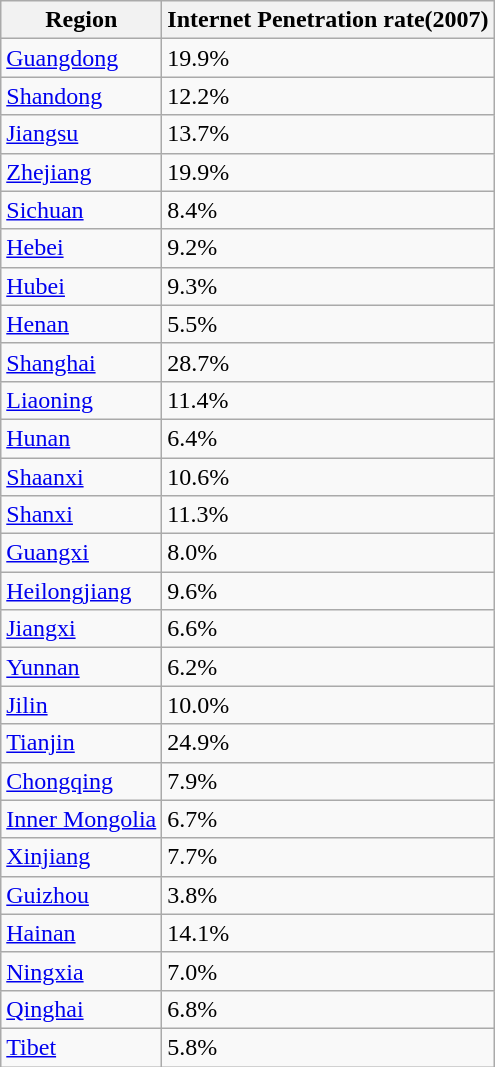<table class="wikitable sortable">
<tr>
<th>Region</th>
<th>Internet Penetration rate(2007)</th>
</tr>
<tr>
<td><a href='#'>Guangdong</a></td>
<td>19.9%</td>
</tr>
<tr>
<td><a href='#'>Shandong</a></td>
<td>12.2%</td>
</tr>
<tr>
<td><a href='#'>Jiangsu</a></td>
<td>13.7%</td>
</tr>
<tr>
<td><a href='#'>Zhejiang</a></td>
<td>19.9%</td>
</tr>
<tr>
<td><a href='#'>Sichuan</a></td>
<td>8.4%</td>
</tr>
<tr>
<td><a href='#'>Hebei</a></td>
<td>9.2%</td>
</tr>
<tr>
<td><a href='#'>Hubei</a></td>
<td>9.3%</td>
</tr>
<tr>
<td><a href='#'>Henan</a></td>
<td>5.5%</td>
</tr>
<tr>
<td><a href='#'>Shanghai</a></td>
<td>28.7%</td>
</tr>
<tr>
<td><a href='#'>Liaoning</a></td>
<td>11.4%</td>
</tr>
<tr>
<td><a href='#'>Hunan</a></td>
<td>6.4%</td>
</tr>
<tr>
<td><a href='#'>Shaanxi</a></td>
<td>10.6%</td>
</tr>
<tr>
<td><a href='#'>Shanxi</a></td>
<td>11.3%</td>
</tr>
<tr>
<td><a href='#'>Guangxi</a></td>
<td>8.0%</td>
</tr>
<tr>
<td><a href='#'>Heilongjiang</a></td>
<td>9.6%</td>
</tr>
<tr>
<td><a href='#'>Jiangxi</a></td>
<td>6.6%</td>
</tr>
<tr>
<td><a href='#'>Yunnan</a></td>
<td>6.2%</td>
</tr>
<tr>
<td><a href='#'>Jilin</a></td>
<td>10.0%</td>
</tr>
<tr>
<td><a href='#'>Tianjin</a></td>
<td>24.9%</td>
</tr>
<tr>
<td><a href='#'>Chongqing</a></td>
<td>7.9%</td>
</tr>
<tr>
<td><a href='#'>Inner Mongolia</a></td>
<td>6.7%</td>
</tr>
<tr>
<td><a href='#'>Xinjiang</a></td>
<td>7.7%</td>
</tr>
<tr>
<td><a href='#'>Guizhou</a></td>
<td>3.8%</td>
</tr>
<tr>
<td><a href='#'>Hainan</a></td>
<td>14.1%</td>
</tr>
<tr>
<td><a href='#'>Ningxia</a></td>
<td>7.0%</td>
</tr>
<tr>
<td><a href='#'>Qinghai</a></td>
<td>6.8%</td>
</tr>
<tr>
<td><a href='#'>Tibet</a></td>
<td>5.8%</td>
</tr>
</table>
